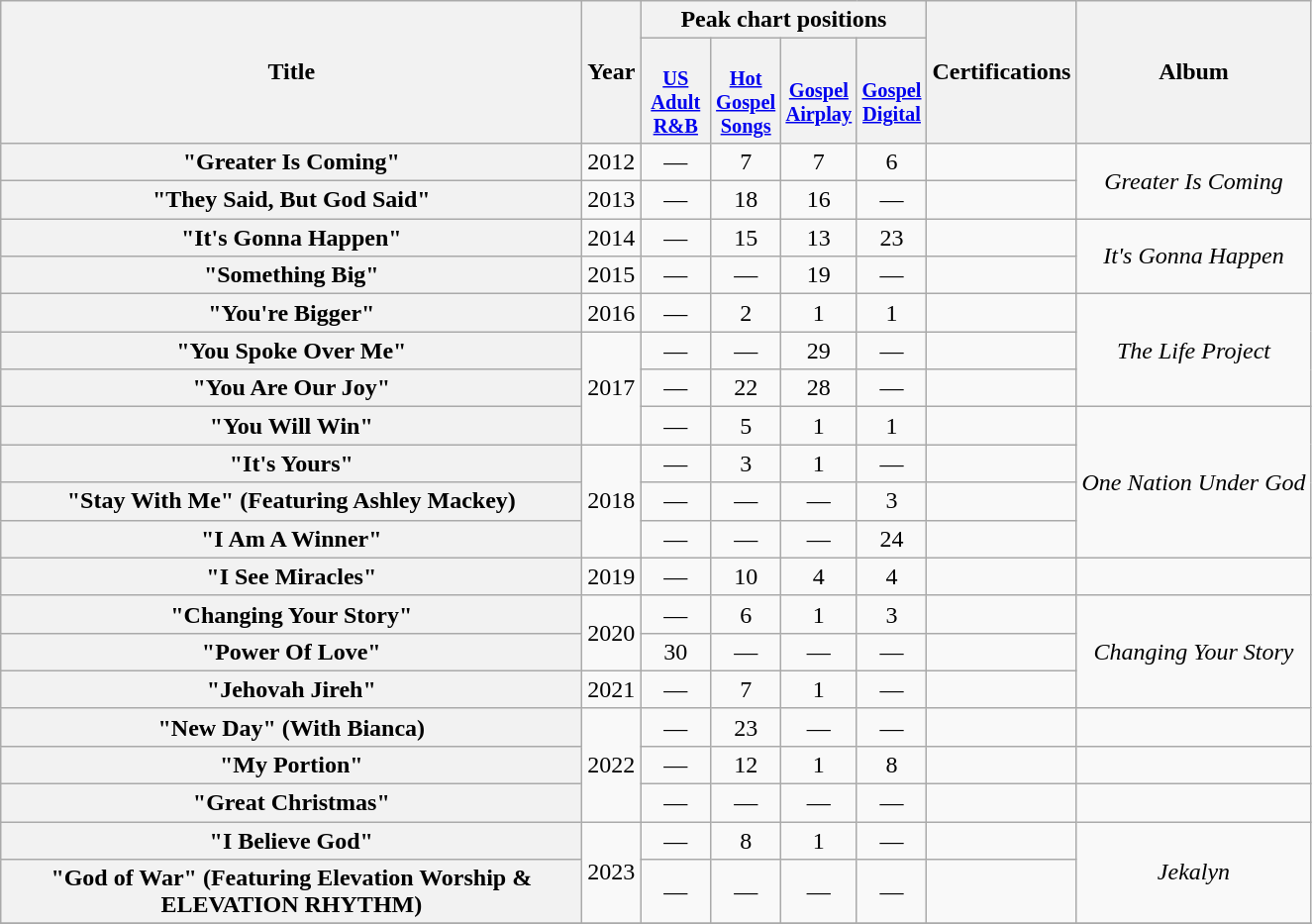<table class="wikitable plainrowheaders" style="text-align:center;" border="1">
<tr>
<th scope="col" rowspan="2" style="width:24em;">Title</th>
<th scope="col" rowspan="2">Year</th>
<th scope="col" colspan="4">Peak chart positions</th>
<th scope="col" rowspan="2">Certifications</th>
<th scope="col" rowspan="2">Album</th>
</tr>
<tr>
<th scope="col" style="width:3em;font-size:85%;"><a href='#'><br>US Adult R&B</a><br></th>
<th scope="col" style="width:3em;font-size:85%;"><a href='#'><br>Hot Gospel Songs</a><br></th>
<th scope="col" style="width:3em;font-size:85%;"><a href='#'><br>Gospel Airplay</a><br></th>
<th scope="col" style="width:3em;font-size:85%;"><a href='#'><br>Gospel Digital</a><br></th>
</tr>
<tr>
<th scope="row">"Greater Is Coming"</th>
<td rowspan="1">2012</td>
<td>—</td>
<td>7</td>
<td>7</td>
<td>6</td>
<td></td>
<td rowspan="2"><em>Greater Is Coming</em></td>
</tr>
<tr>
<th scope="row">"They Said, But God Said"</th>
<td rowspan="1">2013</td>
<td>—</td>
<td>18</td>
<td>16</td>
<td>—</td>
<td></td>
</tr>
<tr>
<th scope="row">"It's Gonna Happen"</th>
<td rowspan="1">2014</td>
<td>—</td>
<td>15</td>
<td>13</td>
<td>23</td>
<td></td>
<td rowspan="2"><em>It's Gonna Happen</em></td>
</tr>
<tr>
<th scope="row">"Something Big"</th>
<td rowspan="1">2015</td>
<td>—</td>
<td>—</td>
<td>19</td>
<td>—</td>
<td></td>
</tr>
<tr>
<th scope="row">"You're Bigger"</th>
<td rowspan="1">2016</td>
<td>—</td>
<td>2</td>
<td>1</td>
<td>1</td>
<td></td>
<td rowspan="3"><em>The Life Project</em></td>
</tr>
<tr>
<th scope="row">"You Spoke Over Me"</th>
<td rowspan="3">2017</td>
<td>—</td>
<td>—</td>
<td>29</td>
<td>—</td>
<td></td>
</tr>
<tr>
<th scope="row">"You Are Our Joy"</th>
<td>—</td>
<td>22</td>
<td>28</td>
<td>—</td>
<td></td>
</tr>
<tr>
<th scope="row">"You Will Win"</th>
<td>—</td>
<td>5</td>
<td>1</td>
<td>1</td>
<td></td>
<td rowspan="4"><em>One Nation Under God</em></td>
</tr>
<tr>
<th scope="row">"It's Yours" </th>
<td rowspan="3">2018</td>
<td>—</td>
<td>3</td>
<td>1</td>
<td>—</td>
<td></td>
</tr>
<tr>
<th scope="row">"Stay With Me" (Featuring Ashley Mackey)</th>
<td>—</td>
<td>—</td>
<td>—</td>
<td>3</td>
<td></td>
</tr>
<tr>
<th scope="row">"I Am A Winner"</th>
<td>—</td>
<td>—</td>
<td>—</td>
<td>24</td>
<td></td>
</tr>
<tr>
<th scope="row">"I See Miracles"</th>
<td rowspan="1">2019</td>
<td>—</td>
<td>10</td>
<td>4</td>
<td>4</td>
<td></td>
<td></td>
</tr>
<tr>
<th scope="row">"Changing Your Story" </th>
<td rowspan="2">2020</td>
<td>—</td>
<td>6</td>
<td>1</td>
<td>3</td>
<td></td>
<td rowspan="3"><em>Changing Your Story</em></td>
</tr>
<tr>
<th scope="row">"Power Of Love"</th>
<td>30</td>
<td>—</td>
<td>—</td>
<td>—</td>
<td></td>
</tr>
<tr>
<th scope="row">"Jehovah Jireh" </th>
<td rowspan="1">2021</td>
<td>—</td>
<td>7</td>
<td>1</td>
<td>—</td>
<td></td>
</tr>
<tr>
<th scope="row">"New Day" (With Bianca)</th>
<td rowspan="3">2022</td>
<td>—</td>
<td>23</td>
<td>—</td>
<td>—</td>
<td></td>
<td></td>
</tr>
<tr>
<th scope="row">"My Portion" </th>
<td>—</td>
<td>12</td>
<td>1</td>
<td>8</td>
<td></td>
<td></td>
</tr>
<tr>
<th scope="row">"Great Christmas"</th>
<td>—</td>
<td>—</td>
<td>—</td>
<td>—</td>
<td></td>
<td></td>
</tr>
<tr>
<th scope="row">"I Believe God"</th>
<td rowspan="2">2023</td>
<td>—</td>
<td>8</td>
<td>1</td>
<td>—</td>
<td></td>
<td rowspan="2"><em>Jekalyn</em></td>
</tr>
<tr>
<th scope="row">"God of War" (Featuring Elevation Worship & ELEVATION RHYTHM)</th>
<td>—</td>
<td>—</td>
<td>—</td>
<td>—</td>
<td></td>
</tr>
<tr>
</tr>
</table>
